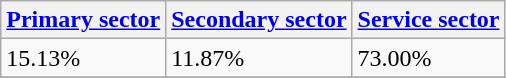<table class="wikitable" border="1">
<tr>
<th><a href='#'>Primary sector</a></th>
<th><a href='#'>Secondary sector</a></th>
<th><a href='#'>Service sector</a></th>
</tr>
<tr>
<td>15.13%</td>
<td>11.87%</td>
<td>73.00%</td>
</tr>
<tr>
</tr>
</table>
